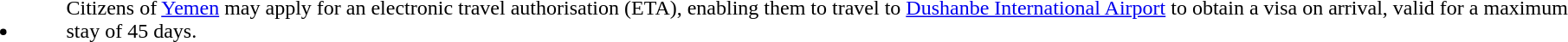<table>
<tr>
<td class=nowrap style="padding:0 2em 0 0"><br><ul><li></li></ul></td>
<td>Citizens of <a href='#'>Yemen</a> may apply for an electronic travel authorisation (ETA), enabling them to travel to <a href='#'>Dushanbe International Airport</a> to obtain a visa on arrival, valid for a maximum stay of 45 days.</td>
</tr>
</table>
